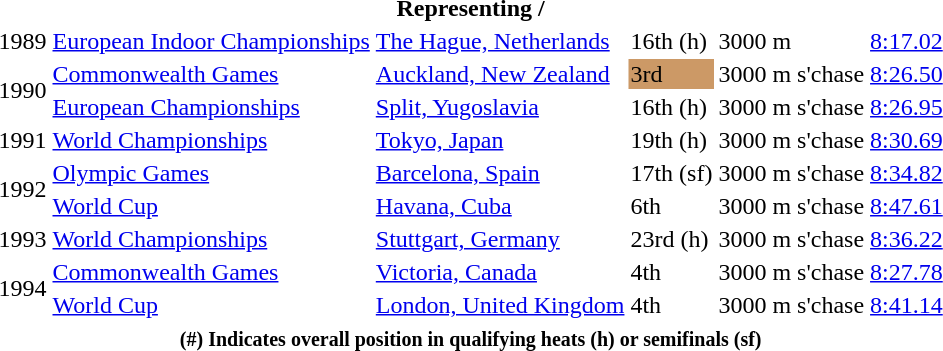<table>
<tr>
<th colspan="6">Representing  / </th>
</tr>
<tr>
<td>1989</td>
<td><a href='#'>European Indoor Championships</a></td>
<td><a href='#'>The Hague, Netherlands</a></td>
<td>16th (h)</td>
<td>3000 m</td>
<td><a href='#'>8:17.02</a></td>
</tr>
<tr>
<td rowspan=2>1990</td>
<td><a href='#'>Commonwealth Games</a></td>
<td><a href='#'>Auckland, New Zealand</a></td>
<td bgcolor=cc9966>3rd</td>
<td>3000 m s'chase</td>
<td><a href='#'>8:26.50</a></td>
</tr>
<tr>
<td><a href='#'>European Championships</a></td>
<td><a href='#'>Split, Yugoslavia</a></td>
<td>16th (h)</td>
<td>3000 m s'chase</td>
<td><a href='#'>8:26.95</a></td>
</tr>
<tr>
<td>1991</td>
<td><a href='#'>World Championships</a></td>
<td><a href='#'>Tokyo, Japan</a></td>
<td>19th (h)</td>
<td>3000 m s'chase</td>
<td><a href='#'>8:30.69</a></td>
</tr>
<tr>
<td rowspan=2>1992</td>
<td><a href='#'>Olympic Games</a></td>
<td><a href='#'>Barcelona, Spain</a></td>
<td>17th (sf)</td>
<td>3000 m s'chase</td>
<td><a href='#'>8:34.82</a></td>
</tr>
<tr>
<td><a href='#'>World Cup</a></td>
<td><a href='#'>Havana, Cuba</a></td>
<td>6th</td>
<td>3000 m s'chase</td>
<td><a href='#'>8:47.61</a></td>
</tr>
<tr>
<td>1993</td>
<td><a href='#'>World Championships</a></td>
<td><a href='#'>Stuttgart, Germany</a></td>
<td>23rd (h)</td>
<td>3000 m s'chase</td>
<td><a href='#'>8:36.22</a></td>
</tr>
<tr>
<td rowspan=2>1994</td>
<td><a href='#'>Commonwealth Games</a></td>
<td><a href='#'>Victoria, Canada</a></td>
<td>4th</td>
<td>3000 m s'chase</td>
<td><a href='#'>8:27.78</a></td>
</tr>
<tr>
<td><a href='#'>World Cup</a></td>
<td><a href='#'>London, United Kingdom</a></td>
<td>4th</td>
<td>3000 m s'chase</td>
<td><a href='#'>8:41.14</a></td>
</tr>
<tr>
<th colspan=6><small><strong> (#) Indicates overall position in qualifying heats (h) or semifinals (sf)</strong></small></th>
</tr>
</table>
